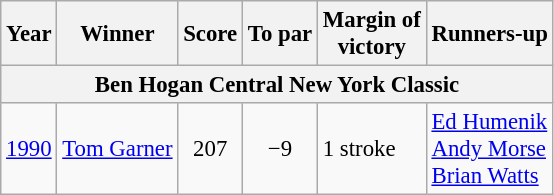<table class="wikitable" style="font-size:95%">
<tr>
<th>Year</th>
<th>Winner</th>
<th>Score</th>
<th>To par</th>
<th>Margin of<br>victory</th>
<th>Runners-up</th>
</tr>
<tr>
<th colspan=6>Ben Hogan Central New York Classic</th>
</tr>
<tr>
<td><a href='#'>1990</a></td>
<td> <a href='#'>Tom Garner</a></td>
<td align=center>207</td>
<td align=center>−9</td>
<td>1 stroke</td>
<td> <a href='#'>Ed Humenik</a><br> <a href='#'>Andy Morse</a><br> <a href='#'>Brian Watts</a></td>
</tr>
</table>
